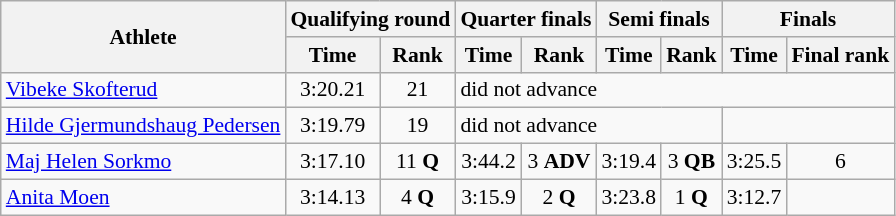<table class="wikitable" style="font-size:90%">
<tr>
<th rowspan="2">Athlete</th>
<th colspan="2">Qualifying round</th>
<th colspan="2">Quarter finals</th>
<th colspan="2">Semi finals</th>
<th colspan="2">Finals</th>
</tr>
<tr>
<th>Time</th>
<th>Rank</th>
<th>Time</th>
<th>Rank</th>
<th>Time</th>
<th>Rank</th>
<th>Time</th>
<th>Final rank</th>
</tr>
<tr>
<td><a href='#'>Vibeke Skofterud</a></td>
<td align="center">3:20.21</td>
<td align="center">21</td>
<td colspan="6">did not advance</td>
</tr>
<tr>
<td><a href='#'>Hilde Gjermundshaug Pedersen</a></td>
<td align="center">3:19.79</td>
<td align="center">19</td>
<td colspan="4">did not advance</td>
</tr>
<tr>
<td><a href='#'>Maj Helen Sorkmo</a></td>
<td align="center">3:17.10</td>
<td align="center">11 <strong>Q</strong></td>
<td align="center">3:44.2</td>
<td align="center">3 <strong>ADV</strong></td>
<td align="center">3:19.4</td>
<td align="center">3 <strong>QB</strong></td>
<td align="center">3:25.5</td>
<td align="center">6</td>
</tr>
<tr>
<td><a href='#'>Anita Moen</a></td>
<td align="center">3:14.13</td>
<td align="center">4 <strong>Q</strong></td>
<td align="center">3:15.9</td>
<td align="center">2 <strong>Q</strong></td>
<td align="center">3:23.8</td>
<td align="center">1 <strong>Q</strong></td>
<td align="center">3:12.7</td>
<td align="center"></td>
</tr>
</table>
